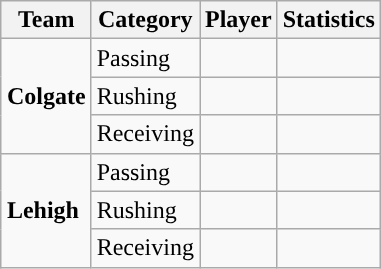<table class="wikitable" style="float: right;">
<tr>
<th>Team</th>
<th>Category</th>
<th>Player</th>
<th>Statistics</th>
</tr>
<tr>
<td rowspan=3><strong>Colgate</strong></td>
<td>Passing</td>
<td></td>
<td></td>
</tr>
<tr>
<td>Rushing</td>
<td></td>
<td></td>
</tr>
<tr>
<td>Receiving</td>
<td></td>
<td></td>
</tr>
<tr>
<td rowspan=3><strong>Lehigh</strong></td>
<td>Passing</td>
<td></td>
<td></td>
</tr>
<tr>
<td>Rushing</td>
<td></td>
<td></td>
</tr>
<tr>
<td>Receiving</td>
<td></td>
<td></td>
</tr>
</table>
